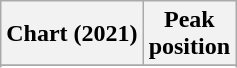<table class="wikitable sortable plainrowheaders" style="text-align:center">
<tr>
<th scope="col">Chart (2021)</th>
<th scope="col">Peak<br>position</th>
</tr>
<tr>
</tr>
<tr>
</tr>
<tr>
</tr>
<tr>
</tr>
<tr>
</tr>
</table>
